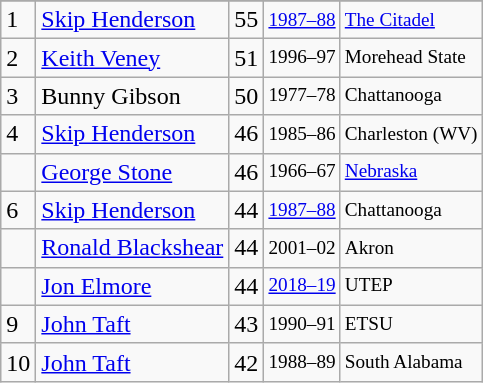<table class="wikitable">
<tr>
</tr>
<tr>
<td>1</td>
<td><a href='#'>Skip Henderson</a></td>
<td>55</td>
<td style="font-size:80%;"><a href='#'>1987–88</a></td>
<td style="font-size:80%;"><a href='#'>The Citadel</a></td>
</tr>
<tr>
<td>2</td>
<td><a href='#'>Keith Veney</a></td>
<td>51</td>
<td style="font-size:80%;">1996–97</td>
<td style="font-size:80%;">Morehead State</td>
</tr>
<tr>
<td>3</td>
<td>Bunny Gibson</td>
<td>50</td>
<td style="font-size:80%;">1977–78</td>
<td style="font-size:80%;">Chattanooga</td>
</tr>
<tr>
<td>4</td>
<td><a href='#'>Skip Henderson</a></td>
<td>46</td>
<td style="font-size:80%;">1985–86</td>
<td style="font-size:80%;">Charleston (WV)</td>
</tr>
<tr>
<td></td>
<td><a href='#'>George Stone</a></td>
<td>46</td>
<td style="font-size:80%;">1966–67</td>
<td style="font-size:80%;"><a href='#'>Nebraska</a></td>
</tr>
<tr>
<td>6</td>
<td><a href='#'>Skip Henderson</a></td>
<td>44</td>
<td style="font-size:80%;"><a href='#'>1987–88</a></td>
<td style="font-size:80%;">Chattanooga</td>
</tr>
<tr>
<td></td>
<td><a href='#'>Ronald Blackshear</a></td>
<td>44</td>
<td style="font-size:80%;">2001–02</td>
<td style="font-size:80%;">Akron</td>
</tr>
<tr>
<td></td>
<td><a href='#'>Jon Elmore</a></td>
<td>44</td>
<td style="font-size:80%;"><a href='#'>2018–19</a></td>
<td style="font-size:80%;">UTEP</td>
</tr>
<tr>
<td>9</td>
<td><a href='#'>John Taft</a></td>
<td>43</td>
<td style="font-size:80%;">1990–91</td>
<td style="font-size:80%;">ETSU</td>
</tr>
<tr>
<td>10</td>
<td><a href='#'>John Taft</a></td>
<td>42</td>
<td style="font-size:80%;">1988–89</td>
<td style="font-size:80%;">South Alabama</td>
</tr>
</table>
